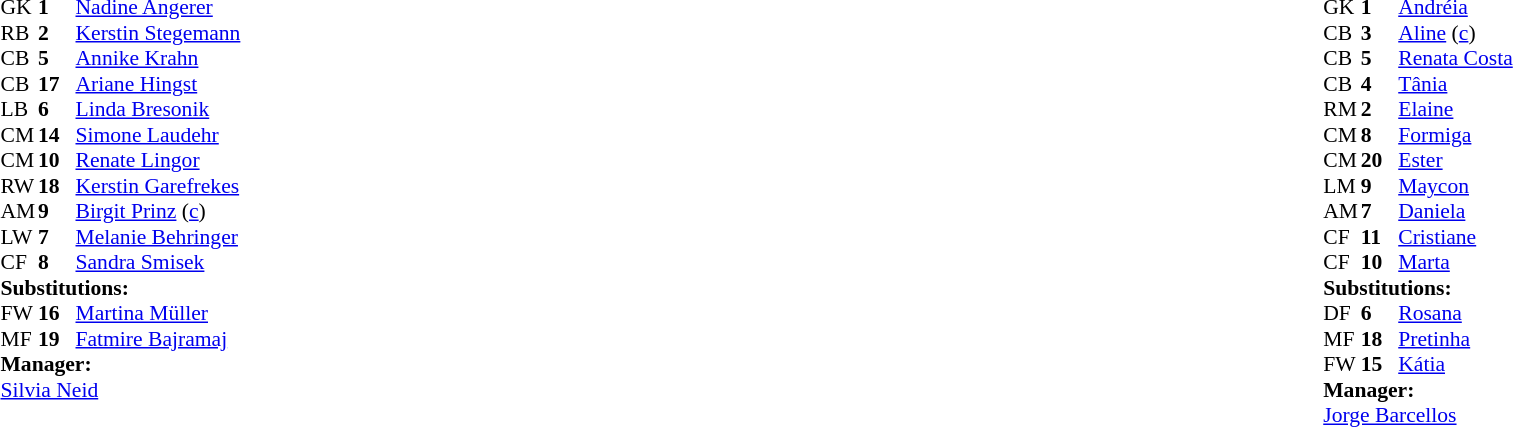<table width="100%">
<tr>
<td valign="top" width="40%"><br><table style="font-size:90%" cellspacing="0" cellpadding="0">
<tr>
<th width=25></th>
<th width=25></th>
</tr>
<tr>
<td>GK</td>
<td><strong>1</strong></td>
<td><a href='#'>Nadine Angerer</a></td>
</tr>
<tr>
<td>RB</td>
<td><strong>2</strong></td>
<td><a href='#'>Kerstin Stegemann</a></td>
</tr>
<tr>
<td>CB</td>
<td><strong>5</strong></td>
<td><a href='#'>Annike Krahn</a></td>
</tr>
<tr>
<td>CB</td>
<td><strong>17</strong></td>
<td><a href='#'>Ariane Hingst</a></td>
</tr>
<tr>
<td>LB</td>
<td><strong>6</strong></td>
<td><a href='#'>Linda Bresonik</a></td>
<td></td>
</tr>
<tr>
<td>CM</td>
<td><strong>14</strong></td>
<td><a href='#'>Simone Laudehr</a></td>
</tr>
<tr>
<td>CM</td>
<td><strong>10</strong></td>
<td><a href='#'>Renate Lingor</a></td>
</tr>
<tr>
<td>RW</td>
<td><strong>18</strong></td>
<td><a href='#'>Kerstin Garefrekes</a></td>
<td></td>
</tr>
<tr>
<td>AM</td>
<td><strong>9</strong></td>
<td><a href='#'>Birgit Prinz</a> (<a href='#'>c</a>)</td>
</tr>
<tr>
<td>LW</td>
<td><strong>7</strong></td>
<td><a href='#'>Melanie Behringer</a></td>
<td></td>
<td></td>
</tr>
<tr>
<td>CF</td>
<td><strong>8</strong></td>
<td><a href='#'>Sandra Smisek</a></td>
<td></td>
<td></td>
</tr>
<tr>
<td colspan=3><strong>Substitutions:</strong></td>
</tr>
<tr>
<td>FW</td>
<td><strong>16</strong></td>
<td><a href='#'>Martina Müller</a></td>
<td></td>
<td></td>
</tr>
<tr>
<td>MF</td>
<td><strong>19</strong></td>
<td><a href='#'>Fatmire Bajramaj</a></td>
<td></td>
<td></td>
</tr>
<tr>
<td colspan=3><strong>Manager:</strong></td>
</tr>
<tr>
<td colspan=3><a href='#'>Silvia Neid</a></td>
</tr>
</table>
</td>
<td valign="top"></td>
<td valign="top" width="50%"><br><table style="font-size:90%; margin:auto" cellspacing="0" cellpadding="0">
<tr>
<th width=25></th>
<th width=25></th>
</tr>
<tr>
<td>GK</td>
<td><strong>1</strong></td>
<td><a href='#'>Andréia</a></td>
</tr>
<tr>
<td>CB</td>
<td><strong>3</strong></td>
<td><a href='#'>Aline</a> (<a href='#'>c</a>)</td>
<td></td>
<td></td>
</tr>
<tr>
<td>CB</td>
<td><strong>5</strong></td>
<td><a href='#'>Renata Costa</a></td>
</tr>
<tr>
<td>CB</td>
<td><strong>4</strong></td>
<td><a href='#'>Tânia</a></td>
<td></td>
<td></td>
</tr>
<tr>
<td>RM</td>
<td><strong>2</strong></td>
<td><a href='#'>Elaine</a></td>
</tr>
<tr>
<td>CM</td>
<td><strong>8</strong></td>
<td><a href='#'>Formiga</a></td>
</tr>
<tr>
<td>CM</td>
<td><strong>20</strong></td>
<td><a href='#'>Ester</a></td>
<td></td>
<td></td>
</tr>
<tr>
<td>LM</td>
<td><strong>9</strong></td>
<td><a href='#'>Maycon</a></td>
</tr>
<tr>
<td>AM</td>
<td><strong>7</strong></td>
<td><a href='#'>Daniela</a></td>
<td></td>
</tr>
<tr>
<td>CF</td>
<td><strong>11</strong></td>
<td><a href='#'>Cristiane</a></td>
</tr>
<tr>
<td>CF</td>
<td><strong>10</strong></td>
<td><a href='#'>Marta</a></td>
</tr>
<tr>
<td colspan=3><strong>Substitutions:</strong></td>
</tr>
<tr>
<td>DF</td>
<td><strong>6</strong></td>
<td><a href='#'>Rosana</a></td>
<td></td>
<td></td>
</tr>
<tr>
<td>MF</td>
<td><strong>18</strong></td>
<td><a href='#'>Pretinha</a></td>
<td></td>
<td></td>
</tr>
<tr>
<td>FW</td>
<td><strong>15</strong></td>
<td><a href='#'>Kátia</a></td>
<td></td>
<td></td>
</tr>
<tr>
<td colspan=3><strong>Manager:</strong></td>
</tr>
<tr>
<td colspan=3><a href='#'>Jorge Barcellos</a></td>
</tr>
</table>
</td>
</tr>
</table>
